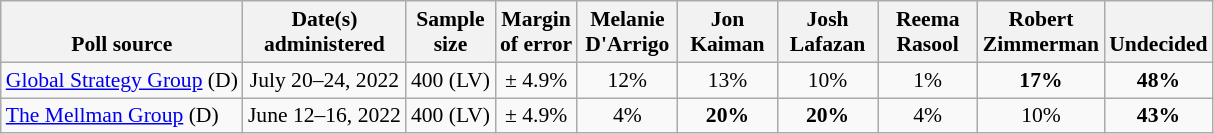<table class="wikitable" style="font-size:90%;text-align:center;">
<tr style="vertical-align:bottom">
<th>Poll source</th>
<th>Date(s)<br>administered</th>
<th>Sample<br>size</th>
<th>Margin<br>of error</th>
<th style="width:60px;">Melanie<br>D'Arrigo</th>
<th style="width:60px;">Jon<br>Kaiman</th>
<th style="width:60px;">Josh<br>Lafazan</th>
<th style="width:60px;">Reema<br>Rasool</th>
<th style="width:60px;">Robert<br>Zimmerman</th>
<th>Undecided</th>
</tr>
<tr>
<td style="text-align:left;"><a href='#'>Global Strategy Group</a> (D)</td>
<td>July 20–24, 2022</td>
<td>400 (LV)</td>
<td>± 4.9%</td>
<td>12%</td>
<td>13%</td>
<td>10%</td>
<td>1%</td>
<td><strong>17%</strong></td>
<td><strong>48%</strong></td>
</tr>
<tr>
<td style="text-align:left;"><a href='#'>The Mellman Group</a> (D)</td>
<td>June 12–16, 2022</td>
<td>400 (LV)</td>
<td>± 4.9%</td>
<td>4%</td>
<td><strong>20%</strong></td>
<td><strong>20%</strong></td>
<td>4%</td>
<td>10%</td>
<td><strong>43%</strong></td>
</tr>
</table>
